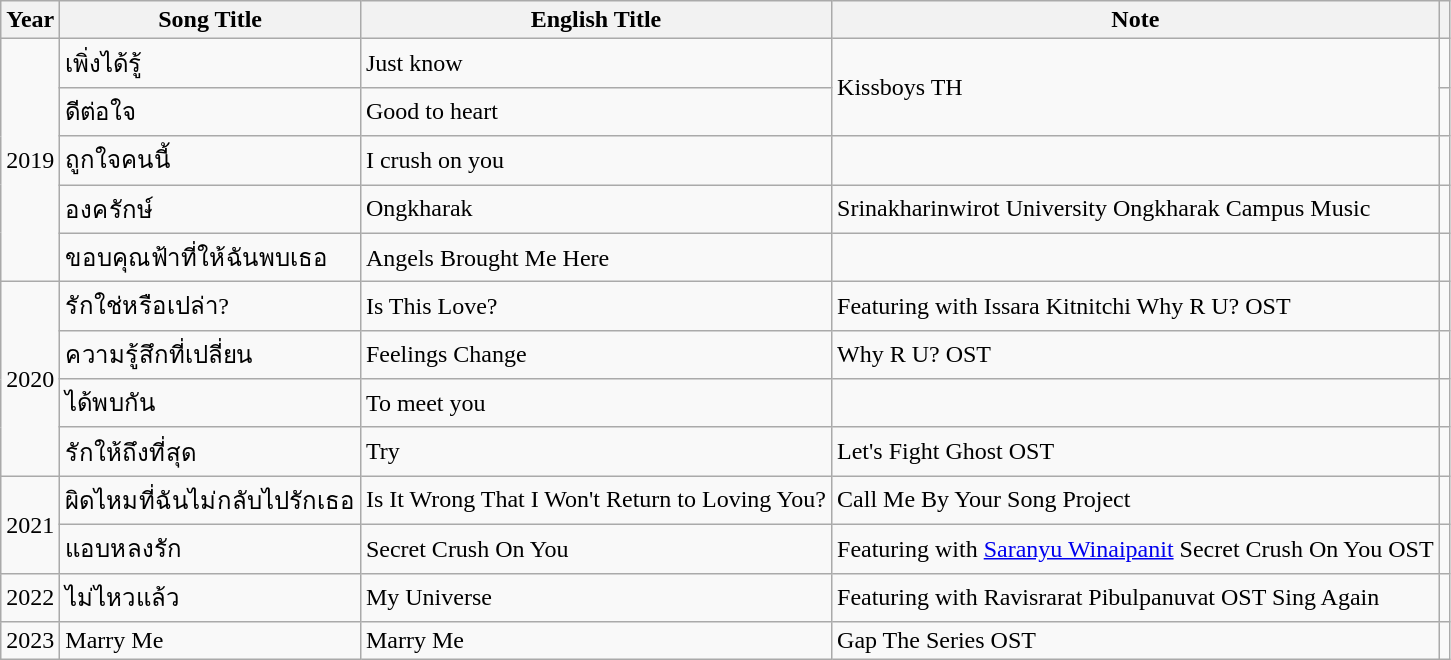<table class="wikitable plainrowheaders sortable">
<tr>
<th scope="col">Year</th>
<th scope="col">Song Title</th>
<th scope="col">English Title</th>
<th scope="col">Note</th>
<th></th>
</tr>
<tr>
<td rowspan="5" style="text-align: center;">2019</td>
<td>เพิ่งได้รู้</td>
<td>Just know</td>
<td rowspan="2">Kissboys TH</td>
<td></td>
</tr>
<tr>
<td>ดีต่อใจ</td>
<td>Good to heart</td>
<td></td>
</tr>
<tr>
<td>ถูกใจคนนี้</td>
<td>I crush on you</td>
<td></td>
<td></td>
</tr>
<tr>
<td>องครักษ์</td>
<td>Ongkharak</td>
<td>Srinakharinwirot University Ongkharak Campus Music</td>
<td></td>
</tr>
<tr>
<td>ขอบคุณฟ้าที่ให้ฉันพบเธอ</td>
<td>Angels Brought Me Here</td>
<td></td>
<td></td>
</tr>
<tr>
<td rowspan="4" style="text-align: center;">2020</td>
<td>รักใช่หรือเปล่า?</td>
<td>Is This Love?</td>
<td>Featuring with Issara Kitnitchi Why R U? OST</td>
<td></td>
</tr>
<tr>
<td>ความรู้สึกที่เปลี่ยน</td>
<td>Feelings Change</td>
<td>Why R U? OST</td>
<td></td>
</tr>
<tr>
<td>ได้พบกัน</td>
<td>To meet you</td>
<td></td>
<td></td>
</tr>
<tr>
<td>รักให้ถึงที่สุด</td>
<td>Try</td>
<td>Let's Fight Ghost OST</td>
<td></td>
</tr>
<tr>
<td rowspan="2" style="text-align: center;">2021</td>
<td>ผิดไหมที่ฉันไม่กลับไปรักเธอ</td>
<td>Is It Wrong That I Won't Return to Loving You?</td>
<td>Call Me By Your Song Project</td>
<td></td>
</tr>
<tr>
<td>แอบหลงรัก</td>
<td>Secret Crush On You</td>
<td>Featuring with <a href='#'>Saranyu Winaipanit</a> Secret Crush On You OST</td>
<td></td>
</tr>
<tr>
<td style="text-align: center;">2022</td>
<td>ไม่ไหวแล้ว</td>
<td>My Universe</td>
<td>Featuring with Ravisrarat Pibulpanuvat OST Sing Again</td>
</tr>
<tr>
<td style="text-align: center;">2023</td>
<td>Marry Me</td>
<td>Marry Me</td>
<td>Gap The Series OST</td>
<td></td>
</tr>
</table>
